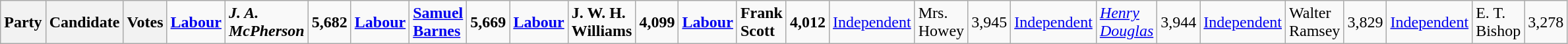<table class="wikitable">
<tr>
<th colspan="2">Party</th>
<th>Candidate</th>
<th>Votes<br></th>
<td><strong><a href='#'>Labour</a></strong></td>
<td><strong><em>J. A. McPherson</em></strong></td>
<td align="right"><strong>5,682</strong><br></td>
<td><strong><a href='#'>Labour</a></strong></td>
<td><strong><a href='#'>Samuel Barnes</a></strong></td>
<td align="right"><strong>5,669</strong><br></td>
<td><strong><a href='#'>Labour</a></strong></td>
<td><strong>J. W. H. Williams</strong></td>
<td align="right"><strong>4,099</strong><br></td>
<td><strong><a href='#'>Labour</a></strong></td>
<td><strong>Frank Scott</strong></td>
<td align="right"><strong>4,012</strong><br></td>
<td><a href='#'>Independent</a></td>
<td>Mrs. Howey</td>
<td align="right">3,945<br></td>
<td><a href='#'>Independent</a></td>
<td><em><a href='#'>Henry Douglas</a></em></td>
<td align="right">3,944<br></td>
<td><a href='#'>Independent</a></td>
<td>Walter Ramsey</td>
<td align="right">3,829<br></td>
<td><a href='#'>Independent</a></td>
<td>E. T. Bishop</td>
<td align="right">3,278</td>
</tr>
</table>
